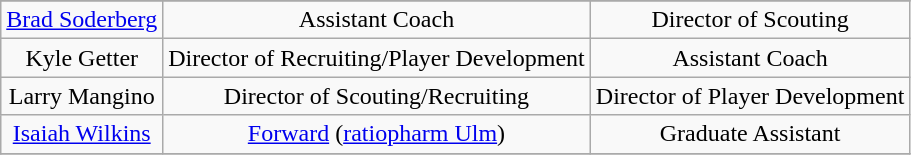<table class="wikitable sortable" style="text-align: center">
<tr align=center>
</tr>
<tr>
<td><a href='#'>Brad Soderberg</a></td>
<td>Assistant Coach</td>
<td>Director of Scouting</td>
</tr>
<tr>
<td>Kyle Getter</td>
<td>Director of Recruiting/Player Development</td>
<td>Assistant Coach</td>
</tr>
<tr>
<td>Larry Mangino</td>
<td>Director of Scouting/Recruiting</td>
<td>Director of Player Development</td>
</tr>
<tr>
<td><a href='#'>Isaiah Wilkins</a></td>
<td><a href='#'>Forward</a> (<a href='#'>ratiopharm Ulm</a>)</td>
<td>Graduate Assistant</td>
</tr>
<tr>
</tr>
</table>
